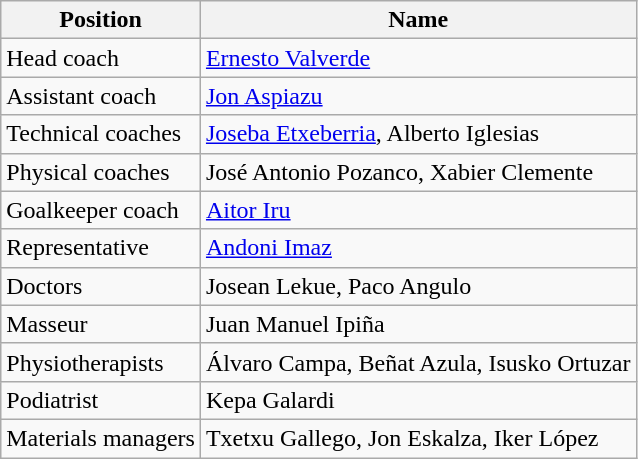<table class=wikitable>
<tr>
<th>Position</th>
<th>Name</th>
</tr>
<tr>
<td>Head coach</td>
<td><a href='#'>Ernesto Valverde</a></td>
</tr>
<tr>
<td>Assistant coach</td>
<td><a href='#'>Jon Aspiazu</a></td>
</tr>
<tr>
<td>Technical coaches</td>
<td><a href='#'>Joseba Etxeberria</a>, Alberto Iglesias</td>
</tr>
<tr>
<td>Physical coaches</td>
<td>José Antonio Pozanco, Xabier Clemente</td>
</tr>
<tr>
<td>Goalkeeper coach</td>
<td><a href='#'>Aitor Iru</a></td>
</tr>
<tr>
<td>Representative</td>
<td><a href='#'>Andoni Imaz</a></td>
</tr>
<tr>
<td>Doctors</td>
<td>Josean Lekue, Paco Angulo</td>
</tr>
<tr>
<td>Masseur</td>
<td>Juan Manuel Ipiña</td>
</tr>
<tr>
<td>Physiotherapists</td>
<td>Álvaro Campa, Beñat Azula, Isusko Ortuzar</td>
</tr>
<tr>
<td>Podiatrist</td>
<td>Kepa Galardi</td>
</tr>
<tr>
<td>Materials managers</td>
<td>Txetxu Gallego, Jon Eskalza, Iker López</td>
</tr>
</table>
